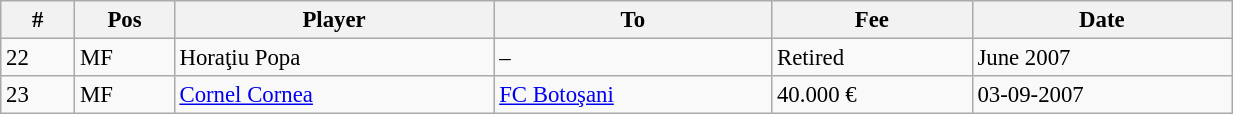<table width=65% class="wikitable" style="text-align:center; font-size:95%; text-align:left">
<tr>
<th>#</th>
<th>Pos</th>
<th>Player</th>
<th>To</th>
<th>Fee</th>
<th>Date</th>
</tr>
<tr --->
<td>22</td>
<td>MF</td>
<td> Horaţiu Popa</td>
<td>–</td>
<td>Retired</td>
<td>June 2007</td>
</tr>
<tr --->
<td>23</td>
<td>MF</td>
<td> <a href='#'>Cornel Cornea</a></td>
<td><a href='#'>FC Botoşani</a></td>
<td>40.000 €</td>
<td>03-09-2007</td>
</tr>
</table>
